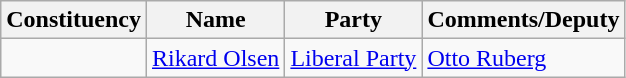<table class="wikitable">
<tr>
<th>Constituency</th>
<th>Name</th>
<th>Party</th>
<th>Comments/Deputy</th>
</tr>
<tr>
<td></td>
<td><a href='#'>Rikard Olsen</a></td>
<td><a href='#'>Liberal Party</a></td>
<td><a href='#'>Otto Ruberg</a></td>
</tr>
</table>
